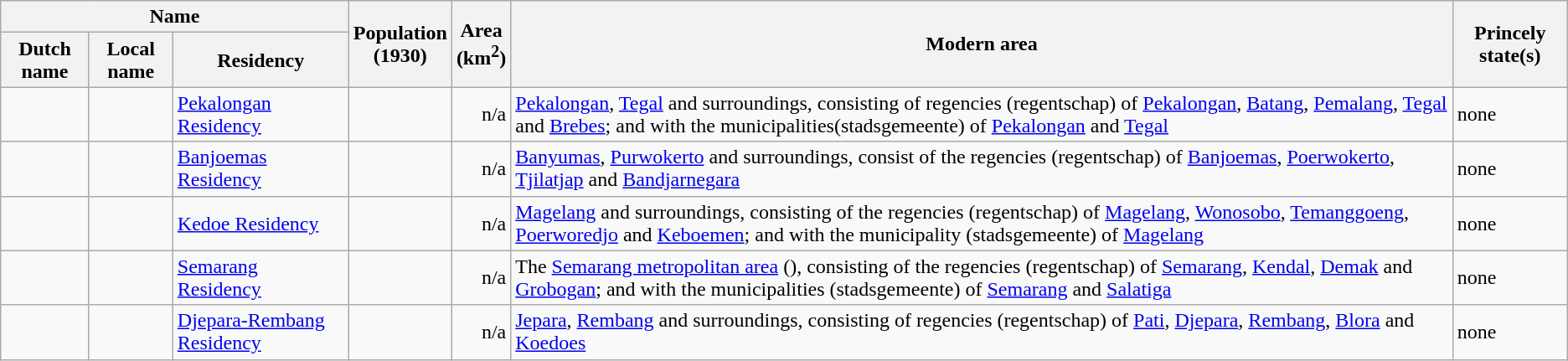<table class=wikitable>
<tr>
<th colspan=3>Name</th>
<th rowspan=2>Population<br>(1930)</th>
<th rowspan=2>Area<br>(km<sup>2</sup>)</th>
<th rowspan=2>Modern area</th>
<th rowspan=2>Princely state(s)</th>
</tr>
<tr>
<th>Dutch name</th>
<th>Local name</th>
<th>Residency</th>
</tr>
<tr>
<td></td>
<td></td>
<td><a href='#'>Pekalongan Residency</a></td>
<td align=right></td>
<td align=right>n/a</td>
<td><a href='#'>Pekalongan</a>, <a href='#'>Tegal</a> and surroundings, consisting of regencies (regentschap) of <a href='#'>Pekalongan</a>, <a href='#'>Batang</a>, <a href='#'>Pemalang</a>, <a href='#'>Tegal</a> and <a href='#'>Brebes</a>; and with the municipalities(stadsgemeente) of <a href='#'>Pekalongan</a> and <a href='#'>Tegal</a></td>
<td>none</td>
</tr>
<tr>
<td></td>
<td></td>
<td><a href='#'>Banjoemas Residency</a></td>
<td align=right></td>
<td align=right>n/a</td>
<td><a href='#'>Banyumas</a>, <a href='#'>Purwokerto</a> and surroundings, consist of the regencies (regentschap) of <a href='#'>Banjoemas</a>, <a href='#'>Poerwokerto</a>, <a href='#'>Tjilatjap</a> and <a href='#'>Bandjarnegara</a></td>
<td>none</td>
</tr>
<tr>
<td></td>
<td></td>
<td><a href='#'>Kedoe Residency</a></td>
<td align=right></td>
<td align=right>n/a</td>
<td><a href='#'>Magelang</a> and surroundings, consisting of the regencies (regentschap) of <a href='#'>Magelang</a>, <a href='#'>Wonosobo</a>, <a href='#'>Temanggoeng</a>, <a href='#'>Poerworedjo</a> and <a href='#'>Keboemen</a>; and with the municipality (stadsgemeente) of <a href='#'>Magelang</a></td>
<td>none</td>
</tr>
<tr>
<td></td>
<td></td>
<td><a href='#'>Semarang Residency</a></td>
<td align=right></td>
<td align=right>n/a</td>
<td>The <a href='#'>Semarang metropolitan area</a> (), consisting of the regencies (regentschap) of <a href='#'>Semarang</a>, <a href='#'>Kendal</a>, <a href='#'>Demak</a> and <a href='#'>Grobogan</a>; and with the municipalities (stadsgemeente) of <a href='#'>Semarang</a> and <a href='#'>Salatiga</a></td>
<td>none</td>
</tr>
<tr>
<td></td>
<td></td>
<td><a href='#'>Djepara-Rembang Residency</a></td>
<td align=right></td>
<td align=right>n/a</td>
<td><a href='#'>Jepara</a>, <a href='#'>Rembang</a> and surroundings, consisting of regencies (regentschap) of <a href='#'>Pati</a>, <a href='#'>Djepara</a>, <a href='#'>Rembang</a>, <a href='#'>Blora</a> and <a href='#'>Koedoes</a></td>
<td>none</td>
</tr>
</table>
